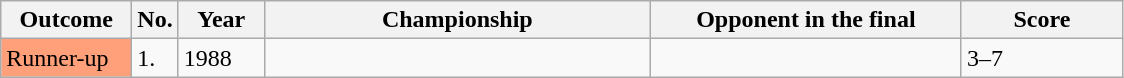<table class="sortable wikitable">
<tr>
<th width="80">Outcome</th>
<th width="20">No.</th>
<th width="50">Year</th>
<th width="250">Championship</th>
<th width="200">Opponent in the final</th>
<th width="100">Score</th>
</tr>
<tr>
<td style="background:#ffa07a;">Runner-up</td>
<td>1.</td>
<td>1988</td>
<td></td>
<td> </td>
<td>3–7</td>
</tr>
</table>
